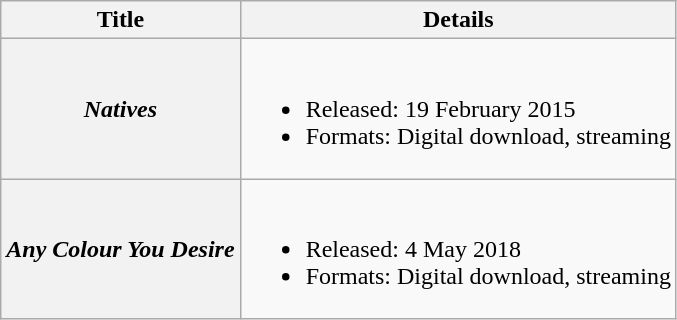<table class="wikitable plainrowheaders" style"text-align:center;">
<tr>
<th>Title</th>
<th>Details</th>
</tr>
<tr>
<th scope="row"><em>Natives</em></th>
<td><br><ul><li>Released: 19 February 2015</li><li>Formats: Digital download, streaming</li></ul></td>
</tr>
<tr>
<th scope="row"><em>Any Colour You Desire</em></th>
<td><br><ul><li>Released: 4 May 2018</li><li>Formats: Digital download, streaming</li></ul></td>
</tr>
</table>
